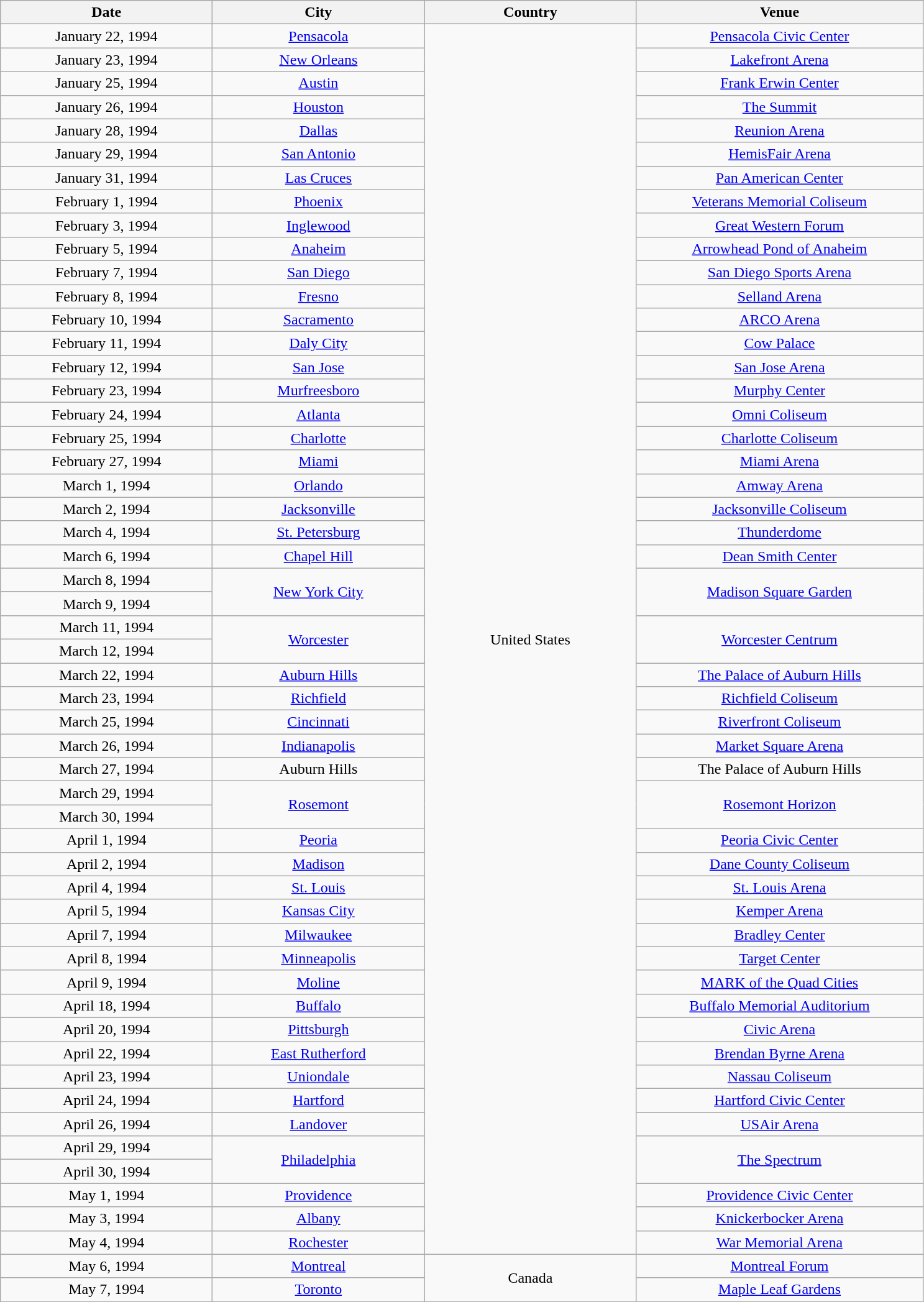<table class="wikitable" style="text-align:center;">
<tr>
<th width="220">Date</th>
<th width="220">City</th>
<th width="220">Country</th>
<th width="300">Venue</th>
</tr>
<tr>
<td>January 22, 1994</td>
<td><a href='#'>Pensacola</a></td>
<td rowspan="52">United States</td>
<td><a href='#'>Pensacola Civic Center</a></td>
</tr>
<tr>
<td>January 23, 1994</td>
<td><a href='#'>New Orleans</a></td>
<td><a href='#'>Lakefront Arena</a></td>
</tr>
<tr>
<td>January 25, 1994</td>
<td><a href='#'>Austin</a></td>
<td><a href='#'>Frank Erwin Center</a></td>
</tr>
<tr>
<td>January 26, 1994</td>
<td><a href='#'>Houston</a></td>
<td><a href='#'>The Summit</a></td>
</tr>
<tr>
<td>January 28, 1994</td>
<td><a href='#'>Dallas</a></td>
<td><a href='#'>Reunion Arena</a></td>
</tr>
<tr>
<td>January 29, 1994</td>
<td><a href='#'>San Antonio</a></td>
<td><a href='#'>HemisFair Arena</a></td>
</tr>
<tr>
<td>January 31, 1994</td>
<td><a href='#'>Las Cruces</a></td>
<td><a href='#'>Pan American Center</a></td>
</tr>
<tr>
<td>February 1, 1994</td>
<td><a href='#'>Phoenix</a></td>
<td><a href='#'>Veterans Memorial Coliseum</a></td>
</tr>
<tr>
<td>February 3, 1994</td>
<td><a href='#'>Inglewood</a></td>
<td><a href='#'>Great Western Forum</a></td>
</tr>
<tr>
<td>February 5, 1994</td>
<td><a href='#'>Anaheim</a></td>
<td><a href='#'>Arrowhead Pond of Anaheim</a></td>
</tr>
<tr>
<td>February 7, 1994</td>
<td><a href='#'>San Diego</a></td>
<td><a href='#'>San Diego Sports Arena</a></td>
</tr>
<tr>
<td>February 8, 1994</td>
<td><a href='#'>Fresno</a></td>
<td><a href='#'>Selland Arena</a></td>
</tr>
<tr>
<td>February 10, 1994</td>
<td><a href='#'>Sacramento</a></td>
<td><a href='#'>ARCO Arena</a></td>
</tr>
<tr>
<td>February 11, 1994</td>
<td><a href='#'>Daly City</a></td>
<td><a href='#'>Cow Palace</a></td>
</tr>
<tr>
<td>February 12, 1994</td>
<td><a href='#'>San Jose</a></td>
<td><a href='#'>San Jose Arena</a></td>
</tr>
<tr>
<td>February 23, 1994</td>
<td><a href='#'>Murfreesboro</a></td>
<td><a href='#'>Murphy Center</a></td>
</tr>
<tr>
<td>February 24, 1994</td>
<td><a href='#'>Atlanta</a></td>
<td><a href='#'>Omni Coliseum</a></td>
</tr>
<tr>
<td>February 25, 1994</td>
<td><a href='#'>Charlotte</a></td>
<td><a href='#'>Charlotte Coliseum</a></td>
</tr>
<tr>
<td>February 27, 1994</td>
<td><a href='#'>Miami</a></td>
<td><a href='#'>Miami Arena</a></td>
</tr>
<tr>
<td>March 1, 1994</td>
<td><a href='#'>Orlando</a></td>
<td><a href='#'>Amway Arena</a></td>
</tr>
<tr>
<td>March 2, 1994</td>
<td><a href='#'>Jacksonville</a></td>
<td><a href='#'>Jacksonville Coliseum</a></td>
</tr>
<tr>
<td>March 4, 1994</td>
<td><a href='#'>St. Petersburg</a></td>
<td><a href='#'>Thunderdome</a></td>
</tr>
<tr>
<td>March 6, 1994</td>
<td><a href='#'>Chapel Hill</a></td>
<td><a href='#'>Dean Smith Center</a></td>
</tr>
<tr>
<td>March 8, 1994</td>
<td rowspan="2"><a href='#'>New York City</a></td>
<td rowspan="2"><a href='#'>Madison Square Garden</a></td>
</tr>
<tr>
<td>March 9, 1994</td>
</tr>
<tr>
<td>March 11, 1994</td>
<td rowspan="2"><a href='#'>Worcester</a></td>
<td rowspan="2"><a href='#'>Worcester Centrum</a></td>
</tr>
<tr>
<td>March 12, 1994</td>
</tr>
<tr>
<td>March 22, 1994</td>
<td><a href='#'>Auburn Hills</a></td>
<td><a href='#'>The Palace of Auburn Hills</a></td>
</tr>
<tr>
<td>March 23, 1994</td>
<td><a href='#'>Richfield</a></td>
<td><a href='#'>Richfield Coliseum</a></td>
</tr>
<tr>
<td>March 25, 1994</td>
<td><a href='#'>Cincinnati</a></td>
<td><a href='#'>Riverfront Coliseum</a></td>
</tr>
<tr>
<td>March 26, 1994</td>
<td><a href='#'>Indianapolis</a></td>
<td><a href='#'>Market Square Arena</a></td>
</tr>
<tr>
<td>March 27, 1994</td>
<td>Auburn Hills</td>
<td>The Palace of Auburn Hills</td>
</tr>
<tr>
<td>March 29, 1994</td>
<td rowspan="2"><a href='#'>Rosemont</a></td>
<td rowspan="2"><a href='#'>Rosemont Horizon</a></td>
</tr>
<tr>
<td>March 30, 1994</td>
</tr>
<tr>
<td>April 1, 1994</td>
<td><a href='#'>Peoria</a></td>
<td><a href='#'>Peoria Civic Center</a></td>
</tr>
<tr>
<td>April 2, 1994</td>
<td><a href='#'>Madison</a></td>
<td><a href='#'>Dane County Coliseum</a></td>
</tr>
<tr>
<td>April 4, 1994</td>
<td><a href='#'>St. Louis</a></td>
<td><a href='#'>St. Louis Arena</a></td>
</tr>
<tr>
<td>April 5, 1994</td>
<td><a href='#'>Kansas City</a></td>
<td><a href='#'>Kemper Arena</a></td>
</tr>
<tr>
<td>April 7, 1994</td>
<td><a href='#'>Milwaukee</a></td>
<td><a href='#'>Bradley Center</a></td>
</tr>
<tr>
<td>April 8, 1994</td>
<td><a href='#'>Minneapolis</a></td>
<td><a href='#'>Target Center</a></td>
</tr>
<tr>
<td>April 9, 1994</td>
<td><a href='#'>Moline</a></td>
<td><a href='#'>MARK of the Quad Cities</a></td>
</tr>
<tr>
<td>April 18, 1994</td>
<td><a href='#'>Buffalo</a></td>
<td><a href='#'>Buffalo Memorial Auditorium</a></td>
</tr>
<tr>
<td>April 20, 1994</td>
<td><a href='#'>Pittsburgh</a></td>
<td><a href='#'>Civic Arena</a></td>
</tr>
<tr>
<td>April 22, 1994</td>
<td><a href='#'>East Rutherford</a></td>
<td><a href='#'>Brendan Byrne Arena</a></td>
</tr>
<tr>
<td>April 23, 1994</td>
<td><a href='#'>Uniondale</a></td>
<td><a href='#'>Nassau Coliseum</a></td>
</tr>
<tr>
<td>April 24, 1994</td>
<td><a href='#'>Hartford</a></td>
<td><a href='#'>Hartford Civic Center</a></td>
</tr>
<tr>
<td>April 26, 1994</td>
<td><a href='#'>Landover</a></td>
<td><a href='#'>USAir Arena</a></td>
</tr>
<tr>
<td>April 29, 1994</td>
<td rowspan="2"><a href='#'>Philadelphia</a></td>
<td rowspan="2"><a href='#'>The Spectrum</a></td>
</tr>
<tr>
<td>April 30, 1994</td>
</tr>
<tr>
<td>May 1, 1994</td>
<td><a href='#'>Providence</a></td>
<td><a href='#'>Providence Civic Center</a></td>
</tr>
<tr>
<td>May 3, 1994</td>
<td><a href='#'>Albany</a></td>
<td><a href='#'>Knickerbocker Arena</a></td>
</tr>
<tr>
<td>May 4, 1994</td>
<td><a href='#'>Rochester</a></td>
<td><a href='#'>War Memorial Arena</a></td>
</tr>
<tr>
<td>May 6, 1994</td>
<td><a href='#'>Montreal</a></td>
<td rowspan="2">Canada</td>
<td><a href='#'>Montreal Forum</a></td>
</tr>
<tr>
<td>May 7, 1994</td>
<td><a href='#'>Toronto</a></td>
<td><a href='#'>Maple Leaf Gardens</a></td>
</tr>
</table>
